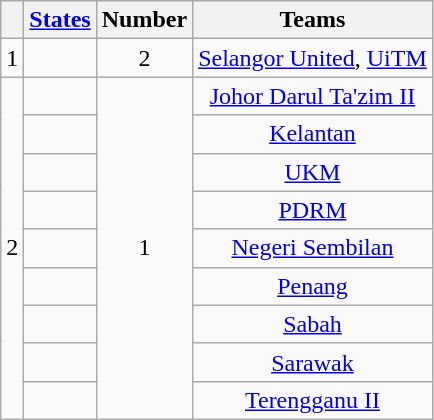<table class="wikitable">
<tr>
<th></th>
<th><a href='#'>States</a></th>
<th>Number</th>
<th>Teams</th>
</tr>
<tr>
<td>1</td>
<td></td>
<td align=center>2</td>
<td align=center><a href='#'>Selangor United</a>, <a href='#'>UiTM</a></td>
</tr>
<tr>
<td rowspan=9>2</td>
<td></td>
<td rowspan=9 align=center>1</td>
<td align=center><a href='#'>Johor Darul Ta'zim II</a></td>
</tr>
<tr>
<td></td>
<td align=center><a href='#'>Kelantan</a></td>
</tr>
<tr>
<td></td>
<td align=center><a href='#'>UKM</a></td>
</tr>
<tr>
<td></td>
<td align=center><a href='#'>PDRM</a></td>
</tr>
<tr>
<td></td>
<td align=center><a href='#'>Negeri Sembilan</a></td>
</tr>
<tr>
<td></td>
<td align=center><a href='#'>Penang</a></td>
</tr>
<tr>
<td></td>
<td align=center><a href='#'>Sabah</a></td>
</tr>
<tr>
<td></td>
<td align=center><a href='#'>Sarawak</a></td>
</tr>
<tr>
<td></td>
<td align=center><a href='#'>Terengganu II</a></td>
</tr>
</table>
